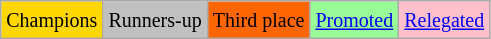<table class="wikitable">
<tr>
<td bgcolor=gold><small>Champions</small></td>
<td bgcolor=silver><small>Runners-up</small></td>
<td bgcolor=ff6600><small>Third place</small></td>
<td bgcolor=palegreen><small><a href='#'>Promoted</a></small></td>
<td bgcolor=pink><small><a href='#'>Relegated</a></small></td>
</tr>
</table>
